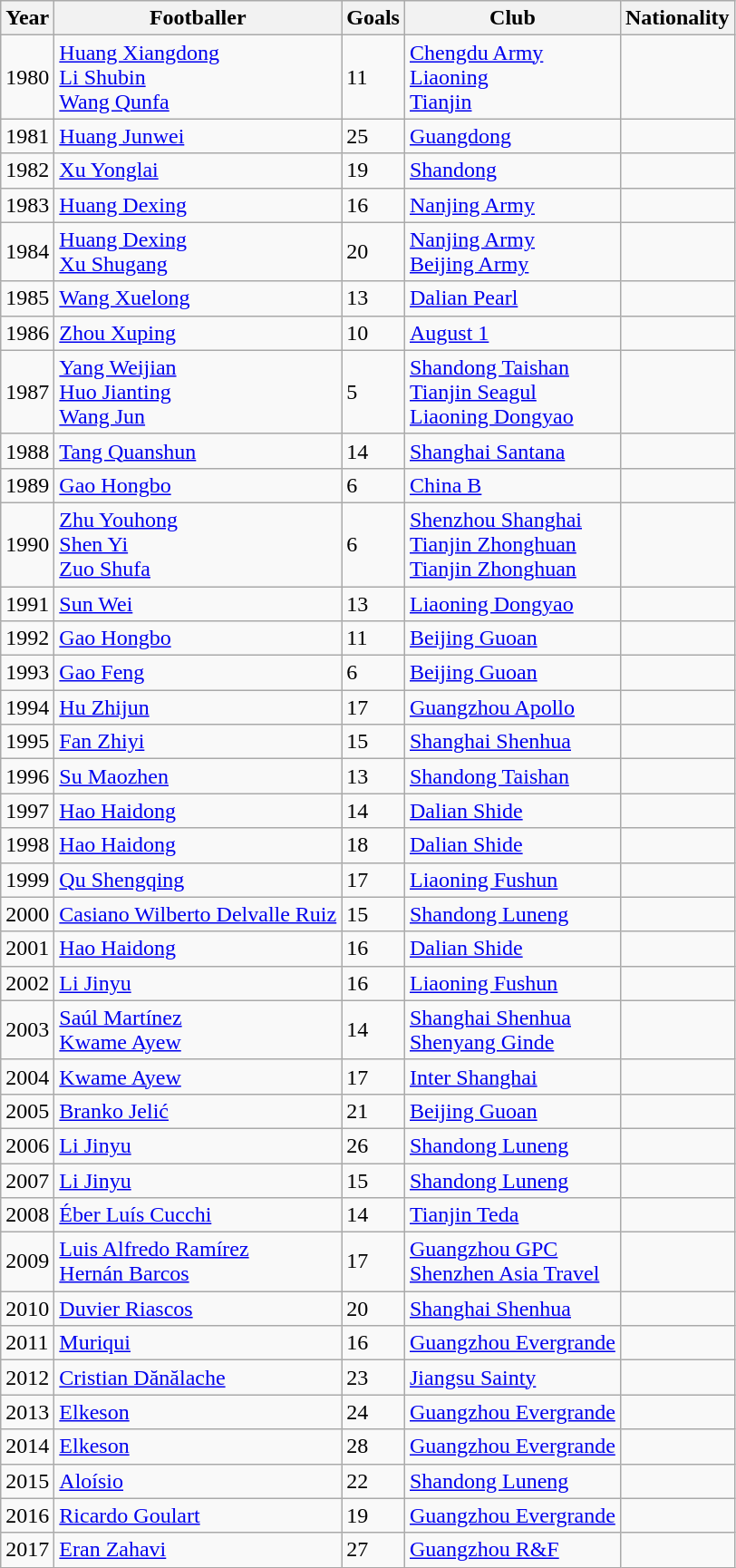<table class="wikitable">
<tr>
<th>Year</th>
<th>Footballer</th>
<th>Goals</th>
<th>Club</th>
<th>Nationality</th>
</tr>
<tr>
<td>1980</td>
<td><a href='#'>Huang Xiangdong</a><br><a href='#'>Li Shubin</a><br><a href='#'>Wang Qunfa</a></td>
<td>11</td>
<td><a href='#'>Chengdu Army</a><br><a href='#'>Liaoning</a><br><a href='#'>Tianjin</a></td>
<td><br><br></td>
</tr>
<tr>
<td>1981</td>
<td><a href='#'>Huang Junwei</a></td>
<td>25</td>
<td><a href='#'>Guangdong</a></td>
<td></td>
</tr>
<tr>
<td>1982</td>
<td><a href='#'>Xu Yonglai</a></td>
<td>19</td>
<td><a href='#'>Shandong</a></td>
<td></td>
</tr>
<tr>
<td>1983</td>
<td><a href='#'>Huang Dexing</a></td>
<td>16</td>
<td><a href='#'>Nanjing Army</a></td>
<td></td>
</tr>
<tr>
<td>1984</td>
<td><a href='#'>Huang Dexing</a><br><a href='#'>Xu Shugang</a></td>
<td>20</td>
<td><a href='#'>Nanjing Army</a><br><a href='#'>Beijing Army</a></td>
<td><br></td>
</tr>
<tr>
<td>1985</td>
<td><a href='#'>Wang Xuelong</a></td>
<td>13</td>
<td><a href='#'>Dalian Pearl</a></td>
<td></td>
</tr>
<tr>
<td>1986</td>
<td><a href='#'>Zhou Xuping</a></td>
<td>10</td>
<td><a href='#'>August 1</a></td>
<td></td>
</tr>
<tr>
<td>1987</td>
<td><a href='#'>Yang Weijian</a><br><a href='#'>Huo Jianting</a><br><a href='#'>Wang Jun</a></td>
<td>5</td>
<td><a href='#'>Shandong Taishan</a><br><a href='#'>Tianjin Seagul</a><br><a href='#'>Liaoning Dongyao</a></td>
<td><br><br></td>
</tr>
<tr>
<td>1988</td>
<td><a href='#'>Tang Quanshun</a></td>
<td>14</td>
<td><a href='#'>Shanghai Santana</a></td>
<td></td>
</tr>
<tr>
<td>1989</td>
<td><a href='#'>Gao Hongbo</a></td>
<td>6</td>
<td><a href='#'>China B</a></td>
<td></td>
</tr>
<tr>
<td>1990</td>
<td><a href='#'>Zhu Youhong</a><br><a href='#'>Shen Yi</a><br><a href='#'>Zuo Shufa</a></td>
<td>6</td>
<td><a href='#'>Shenzhou Shanghai</a><br><a href='#'>Tianjin Zhonghuan</a><br><a href='#'>Tianjin Zhonghuan</a></td>
<td><br><br></td>
</tr>
<tr>
<td>1991</td>
<td><a href='#'>Sun Wei</a></td>
<td>13</td>
<td><a href='#'>Liaoning Dongyao</a></td>
<td></td>
</tr>
<tr>
<td>1992</td>
<td><a href='#'>Gao Hongbo</a></td>
<td>11</td>
<td><a href='#'>Beijing Guoan</a></td>
<td></td>
</tr>
<tr>
<td>1993</td>
<td><a href='#'>Gao Feng</a></td>
<td>6</td>
<td><a href='#'>Beijing Guoan</a></td>
<td></td>
</tr>
<tr>
<td>1994</td>
<td><a href='#'>Hu Zhijun</a></td>
<td>17</td>
<td><a href='#'>Guangzhou Apollo</a></td>
<td></td>
</tr>
<tr>
<td>1995</td>
<td><a href='#'>Fan Zhiyi</a></td>
<td>15</td>
<td><a href='#'>Shanghai Shenhua</a></td>
<td></td>
</tr>
<tr>
<td>1996</td>
<td><a href='#'>Su Maozhen</a></td>
<td>13</td>
<td><a href='#'>Shandong Taishan</a></td>
<td></td>
</tr>
<tr>
<td>1997</td>
<td><a href='#'>Hao Haidong</a></td>
<td>14</td>
<td><a href='#'>Dalian Shide</a></td>
<td></td>
</tr>
<tr>
<td>1998</td>
<td><a href='#'>Hao Haidong</a></td>
<td>18</td>
<td><a href='#'>Dalian Shide</a></td>
<td></td>
</tr>
<tr>
<td>1999</td>
<td><a href='#'>Qu Shengqing</a></td>
<td>17</td>
<td><a href='#'>Liaoning Fushun</a></td>
<td></td>
</tr>
<tr>
<td>2000</td>
<td><a href='#'>Casiano Wilberto Delvalle Ruiz</a></td>
<td>15</td>
<td><a href='#'>Shandong Luneng</a></td>
<td></td>
</tr>
<tr>
<td>2001</td>
<td><a href='#'>Hao Haidong</a></td>
<td>16</td>
<td><a href='#'>Dalian Shide</a></td>
<td></td>
</tr>
<tr>
<td>2002</td>
<td><a href='#'>Li Jinyu</a></td>
<td>16</td>
<td><a href='#'>Liaoning Fushun</a></td>
<td></td>
</tr>
<tr>
<td>2003</td>
<td><a href='#'>Saúl Martínez</a><br><a href='#'>Kwame Ayew</a></td>
<td>14</td>
<td><a href='#'>Shanghai Shenhua</a><br><a href='#'>Shenyang Ginde</a></td>
<td><br></td>
</tr>
<tr>
<td>2004</td>
<td><a href='#'>Kwame Ayew</a></td>
<td>17</td>
<td><a href='#'>Inter Shanghai</a></td>
<td></td>
</tr>
<tr>
<td>2005</td>
<td><a href='#'>Branko Jelić</a></td>
<td>21</td>
<td><a href='#'>Beijing Guoan</a></td>
<td></td>
</tr>
<tr>
<td>2006</td>
<td><a href='#'>Li Jinyu</a></td>
<td>26</td>
<td><a href='#'>Shandong Luneng</a></td>
<td></td>
</tr>
<tr>
<td>2007</td>
<td><a href='#'>Li Jinyu</a></td>
<td>15</td>
<td><a href='#'>Shandong Luneng</a></td>
<td></td>
</tr>
<tr>
<td>2008</td>
<td><a href='#'>Éber Luís Cucchi</a></td>
<td>14</td>
<td><a href='#'>Tianjin Teda</a></td>
<td></td>
</tr>
<tr>
<td>2009</td>
<td><a href='#'>Luis Alfredo Ramírez</a><br><a href='#'>Hernán Barcos</a></td>
<td>17</td>
<td><a href='#'>Guangzhou GPC</a><br><a href='#'>Shenzhen Asia Travel</a></td>
<td><br></td>
</tr>
<tr>
<td>2010</td>
<td><a href='#'>Duvier Riascos</a></td>
<td>20</td>
<td><a href='#'>Shanghai Shenhua</a></td>
<td></td>
</tr>
<tr>
<td>2011</td>
<td><a href='#'>Muriqui</a></td>
<td>16</td>
<td><a href='#'>Guangzhou Evergrande</a></td>
<td></td>
</tr>
<tr>
<td>2012</td>
<td><a href='#'>Cristian Dănălache</a></td>
<td>23</td>
<td><a href='#'>Jiangsu Sainty</a></td>
<td></td>
</tr>
<tr>
<td>2013</td>
<td><a href='#'>Elkeson</a></td>
<td>24</td>
<td><a href='#'>Guangzhou Evergrande</a></td>
<td></td>
</tr>
<tr>
<td>2014</td>
<td><a href='#'>Elkeson</a></td>
<td>28</td>
<td><a href='#'>Guangzhou Evergrande</a></td>
<td></td>
</tr>
<tr>
<td>2015</td>
<td><a href='#'>Aloísio</a></td>
<td>22</td>
<td><a href='#'>Shandong Luneng</a></td>
<td></td>
</tr>
<tr>
<td>2016</td>
<td><a href='#'>Ricardo Goulart</a></td>
<td>19</td>
<td><a href='#'>Guangzhou Evergrande</a></td>
<td></td>
</tr>
<tr>
<td>2017</td>
<td><a href='#'>Eran Zahavi</a></td>
<td>27</td>
<td><a href='#'>Guangzhou R&F</a></td>
<td></td>
</tr>
</table>
